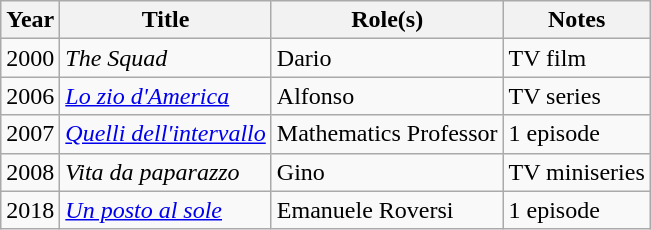<table class="wikitable plainrowheaders sortable">
<tr>
<th scope="col">Year</th>
<th scope="col">Title</th>
<th scope="col">Role(s)</th>
<th scope="col" class="unsortable">Notes</th>
</tr>
<tr>
<td>2000</td>
<td><em>The Squad</em></td>
<td>Dario</td>
<td>TV film</td>
</tr>
<tr>
<td>2006</td>
<td><em><a href='#'>Lo zio d'America</a></em></td>
<td>Alfonso</td>
<td>TV series</td>
</tr>
<tr>
<td>2007</td>
<td><em><a href='#'>Quelli dell'intervallo</a></em></td>
<td>Mathematics Professor</td>
<td>1 episode</td>
</tr>
<tr>
<td>2008</td>
<td><em>Vita da paparazzo</em></td>
<td>Gino</td>
<td>TV miniseries</td>
</tr>
<tr>
<td>2018</td>
<td><em><a href='#'>Un posto al sole</a></em></td>
<td>Emanuele Roversi</td>
<td>1 episode</td>
</tr>
</table>
